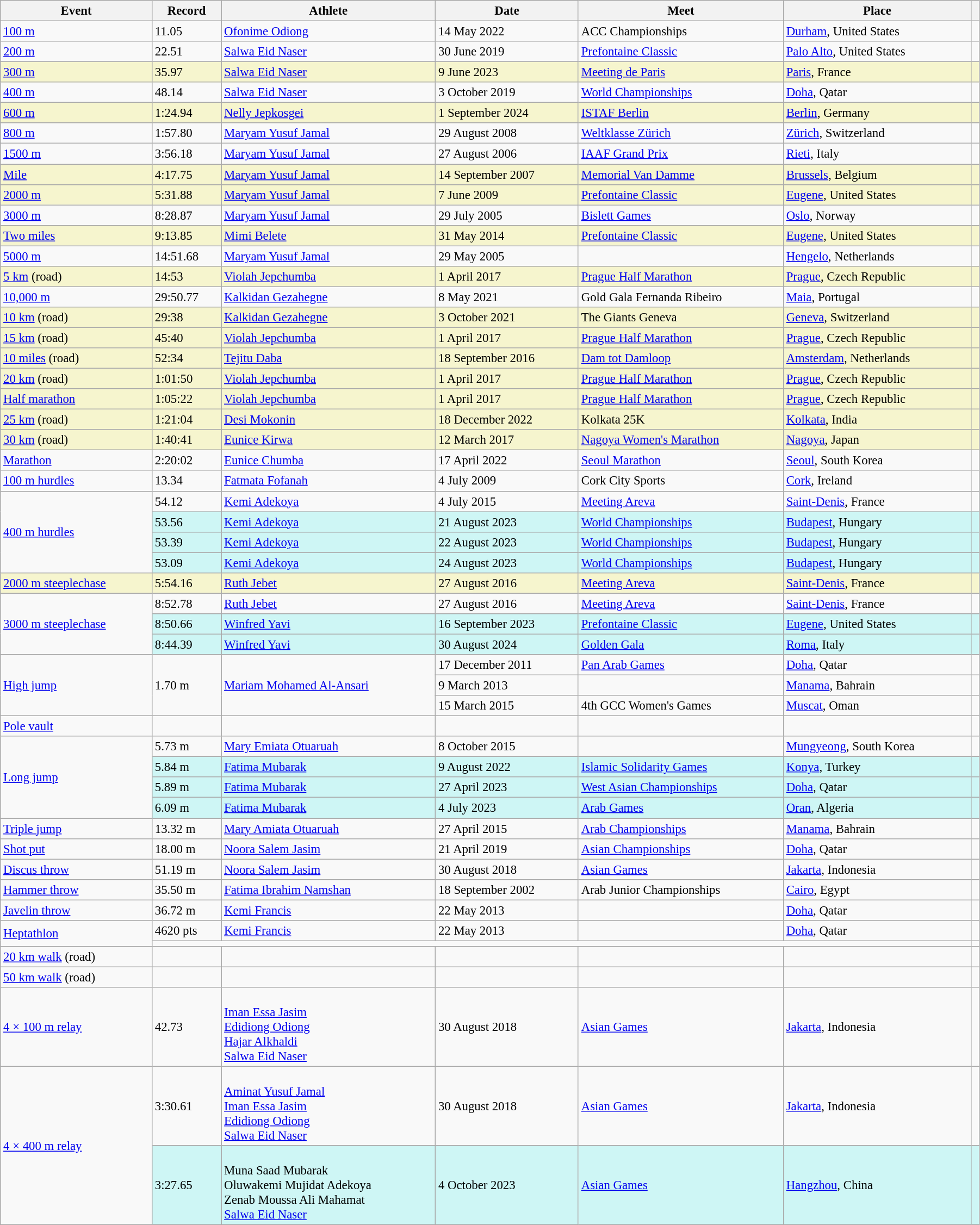<table class="wikitable" style="font-size:95%; width: 95%;">
<tr>
<th>Event</th>
<th>Record</th>
<th>Athlete</th>
<th>Date</th>
<th>Meet</th>
<th>Place</th>
<th></th>
</tr>
<tr>
<td><a href='#'>100 m</a></td>
<td>11.05 </td>
<td><a href='#'>Ofonime Odiong</a></td>
<td>14 May 2022</td>
<td>ACC Championships</td>
<td><a href='#'>Durham</a>, United States</td>
<td></td>
</tr>
<tr>
<td><a href='#'>200 m</a></td>
<td>22.51 </td>
<td><a href='#'>Salwa Eid Naser</a></td>
<td>30 June 2019</td>
<td><a href='#'>Prefontaine Classic</a></td>
<td><a href='#'>Palo Alto</a>, United States</td>
<td></td>
</tr>
<tr style="background:#f6F5CE;">
<td><a href='#'>300 m</a></td>
<td>35.97</td>
<td><a href='#'>Salwa Eid Naser</a></td>
<td>9 June 2023</td>
<td><a href='#'>Meeting de Paris</a></td>
<td><a href='#'>Paris</a>, France</td>
<td></td>
</tr>
<tr>
<td><a href='#'>400 m</a></td>
<td>48.14</td>
<td><a href='#'>Salwa Eid Naser</a></td>
<td>3 October 2019</td>
<td><a href='#'>World Championships</a></td>
<td><a href='#'>Doha</a>, Qatar</td>
<td></td>
</tr>
<tr style="background:#f6F5CE;">
<td><a href='#'>600 m</a></td>
<td>1:24.94</td>
<td><a href='#'>Nelly Jepkosgei</a></td>
<td>1 September 2024</td>
<td><a href='#'>ISTAF Berlin</a></td>
<td><a href='#'>Berlin</a>, Germany</td>
<td></td>
</tr>
<tr>
<td><a href='#'>800 m</a></td>
<td>1:57.80</td>
<td><a href='#'>Maryam Yusuf Jamal</a></td>
<td>29 August 2008</td>
<td><a href='#'>Weltklasse Zürich</a></td>
<td><a href='#'>Zürich</a>, Switzerland</td>
<td></td>
</tr>
<tr>
<td><a href='#'>1500 m</a></td>
<td>3:56.18</td>
<td><a href='#'>Maryam Yusuf Jamal</a></td>
<td>27 August 2006</td>
<td><a href='#'>IAAF Grand Prix</a></td>
<td><a href='#'>Rieti</a>, Italy</td>
<td></td>
</tr>
<tr style="background:#f6F5CE;">
<td><a href='#'>Mile</a></td>
<td>4:17.75</td>
<td><a href='#'>Maryam Yusuf Jamal</a></td>
<td>14 September 2007</td>
<td><a href='#'>Memorial Van Damme</a></td>
<td><a href='#'>Brussels</a>, Belgium</td>
<td></td>
</tr>
<tr style="background:#f6F5CE;">
<td><a href='#'>2000 m</a></td>
<td>5:31.88</td>
<td><a href='#'>Maryam Yusuf Jamal</a></td>
<td>7 June 2009</td>
<td><a href='#'>Prefontaine Classic</a></td>
<td><a href='#'>Eugene</a>, United States</td>
<td></td>
</tr>
<tr>
<td><a href='#'>3000 m</a></td>
<td>8:28.87</td>
<td><a href='#'>Maryam Yusuf Jamal</a></td>
<td>29 July 2005</td>
<td><a href='#'>Bislett Games</a></td>
<td><a href='#'>Oslo</a>, Norway</td>
<td></td>
</tr>
<tr style="background:#f6F5CE;">
<td><a href='#'>Two miles</a></td>
<td>9:13.85</td>
<td><a href='#'>Mimi Belete</a></td>
<td>31 May 2014</td>
<td><a href='#'>Prefontaine Classic</a></td>
<td><a href='#'>Eugene</a>, United States</td>
<td></td>
</tr>
<tr>
<td><a href='#'>5000 m</a></td>
<td>14:51.68</td>
<td><a href='#'>Maryam Yusuf Jamal</a></td>
<td>29 May 2005</td>
<td></td>
<td><a href='#'>Hengelo</a>, Netherlands</td>
<td></td>
</tr>
<tr style="background:#f6F5CE;">
<td><a href='#'>5 km</a> (road)</td>
<td>14:53</td>
<td><a href='#'>Violah Jepchumba</a></td>
<td>1 April 2017</td>
<td><a href='#'>Prague Half Marathon</a></td>
<td><a href='#'>Prague</a>, Czech Republic</td>
<td></td>
</tr>
<tr>
<td><a href='#'>10,000 m</a></td>
<td>29:50.77</td>
<td><a href='#'>Kalkidan Gezahegne</a></td>
<td>8 May 2021</td>
<td>Gold Gala Fernanda Ribeiro</td>
<td><a href='#'>Maia</a>, Portugal</td>
<td></td>
</tr>
<tr style="background:#f6F5CE;">
<td><a href='#'>10 km</a> (road)</td>
<td>29:38 </td>
<td><a href='#'>Kalkidan Gezahegne</a></td>
<td>3 October 2021</td>
<td>The Giants Geneva</td>
<td><a href='#'>Geneva</a>, Switzerland</td>
<td></td>
</tr>
<tr style="background:#f6F5CE;">
<td><a href='#'>15 km</a> (road)</td>
<td>45:40</td>
<td><a href='#'>Violah Jepchumba</a></td>
<td>1 April 2017</td>
<td><a href='#'>Prague Half Marathon</a></td>
<td><a href='#'>Prague</a>, Czech Republic</td>
<td></td>
</tr>
<tr style="background:#f6F5CE;">
<td><a href='#'>10 miles</a> (road)</td>
<td>52:34</td>
<td><a href='#'>Tejitu Daba</a></td>
<td>18 September 2016</td>
<td><a href='#'>Dam tot Damloop</a></td>
<td><a href='#'>Amsterdam</a>, Netherlands</td>
<td></td>
</tr>
<tr style="background:#f6F5CE;">
<td><a href='#'>20 km</a> (road)</td>
<td>1:01:50</td>
<td><a href='#'>Violah Jepchumba</a></td>
<td>1 April 2017</td>
<td><a href='#'>Prague Half Marathon</a></td>
<td><a href='#'>Prague</a>, Czech Republic</td>
<td></td>
</tr>
<tr style="background:#f6F5CE;">
<td><a href='#'>Half marathon</a></td>
<td>1:05:22</td>
<td><a href='#'>Violah Jepchumba</a></td>
<td>1 April 2017</td>
<td><a href='#'>Prague Half Marathon</a></td>
<td><a href='#'>Prague</a>, Czech Republic</td>
<td></td>
</tr>
<tr style="background:#f6F5CE;">
<td><a href='#'>25 km</a> (road)</td>
<td>1:21:04</td>
<td><a href='#'>Desi Mokonin</a></td>
<td>18 December 2022</td>
<td>Kolkata 25K</td>
<td><a href='#'>Kolkata</a>, India</td>
<td></td>
</tr>
<tr style="background:#f6F5CE;">
<td><a href='#'>30 km</a> (road)</td>
<td>1:40:41</td>
<td><a href='#'>Eunice Kirwa</a></td>
<td>12 March 2017</td>
<td><a href='#'>Nagoya Women's Marathon</a></td>
<td><a href='#'>Nagoya</a>, Japan</td>
<td></td>
</tr>
<tr>
<td><a href='#'>Marathon</a></td>
<td>2:20:02</td>
<td><a href='#'>Eunice Chumba</a></td>
<td>17 April 2022</td>
<td><a href='#'>Seoul Marathon</a></td>
<td><a href='#'>Seoul</a>, South Korea</td>
<td></td>
</tr>
<tr>
<td><a href='#'>100 m hurdles</a></td>
<td>13.34 </td>
<td><a href='#'>Fatmata Fofanah</a></td>
<td>4 July 2009</td>
<td>Cork City Sports</td>
<td><a href='#'>Cork</a>, Ireland</td>
<td></td>
</tr>
<tr>
<td rowspan=4><a href='#'>400 m hurdles</a></td>
<td>54.12</td>
<td><a href='#'>Kemi Adekoya</a></td>
<td>4 July 2015</td>
<td><a href='#'>Meeting Areva</a></td>
<td><a href='#'>Saint-Denis</a>, France</td>
<td></td>
</tr>
<tr bgcolor="#CEF6F5">
<td>53.56</td>
<td><a href='#'>Kemi Adekoya</a></td>
<td>21 August 2023</td>
<td><a href='#'>World Championships</a></td>
<td><a href='#'>Budapest</a>, Hungary</td>
<td></td>
</tr>
<tr bgcolor="#CEF6F5">
<td>53.39</td>
<td><a href='#'>Kemi Adekoya</a></td>
<td>22 August 2023</td>
<td><a href='#'>World Championships</a></td>
<td><a href='#'>Budapest</a>, Hungary</td>
<td></td>
</tr>
<tr bgcolor="#CEF6F5">
<td>53.09</td>
<td><a href='#'>Kemi Adekoya</a></td>
<td>24 August 2023</td>
<td><a href='#'>World Championships</a></td>
<td><a href='#'>Budapest</a>, Hungary</td>
<td></td>
</tr>
<tr style="background:#f6F5CE;">
<td><a href='#'>2000 m steeplechase</a></td>
<td>5:54.16</td>
<td><a href='#'>Ruth Jebet</a></td>
<td>27 August 2016</td>
<td><a href='#'>Meeting Areva</a></td>
<td><a href='#'>Saint-Denis</a>, France</td>
<td></td>
</tr>
<tr>
<td rowspan=3><a href='#'>3000 m steeplechase</a></td>
<td>8:52.78</td>
<td><a href='#'>Ruth Jebet</a></td>
<td>27 August 2016</td>
<td><a href='#'>Meeting Areva</a></td>
<td><a href='#'>Saint-Denis</a>, France</td>
<td></td>
</tr>
<tr bgcolor=#CEF6F5>
<td>8:50.66</td>
<td><a href='#'>Winfred Yavi</a></td>
<td>16 September 2023</td>
<td><a href='#'>Prefontaine Classic</a></td>
<td><a href='#'>Eugene</a>, United States</td>
<td></td>
</tr>
<tr bgcolor="#CEF6F5">
<td>8:44.39</td>
<td><a href='#'>Winfred Yavi</a></td>
<td>30 August 2024</td>
<td><a href='#'>Golden Gala</a></td>
<td><a href='#'>Roma</a>, Italy</td>
<td></td>
</tr>
<tr>
<td rowspan=3><a href='#'>High jump</a></td>
<td rowspan=3>1.70 m</td>
<td rowspan=3><a href='#'>Mariam Mohamed Al-Ansari</a></td>
<td>17 December 2011</td>
<td><a href='#'>Pan Arab Games</a></td>
<td><a href='#'>Doha</a>, Qatar</td>
<td></td>
</tr>
<tr>
<td>9 March 2013</td>
<td></td>
<td><a href='#'>Manama</a>, Bahrain</td>
<td></td>
</tr>
<tr>
<td>15 March 2015</td>
<td>4th GCC Women's Games</td>
<td><a href='#'>Muscat</a>, Oman</td>
<td></td>
</tr>
<tr>
<td><a href='#'>Pole vault</a></td>
<td></td>
<td></td>
<td></td>
<td></td>
<td></td>
<td></td>
</tr>
<tr>
<td rowspan=4><a href='#'>Long jump</a></td>
<td>5.73 m </td>
<td><a href='#'>Mary Emiata Otuaruah</a></td>
<td>8 October 2015</td>
<td></td>
<td><a href='#'>Mungyeong</a>, South Korea</td>
<td></td>
</tr>
<tr bgcolor="#CEF6F5">
<td>5.84 m </td>
<td><a href='#'>Fatima Mubarak</a></td>
<td>9 August 2022</td>
<td><a href='#'>Islamic Solidarity Games</a></td>
<td><a href='#'>Konya</a>, Turkey</td>
<td></td>
</tr>
<tr bgcolor="#CEF6F5">
<td>5.89 m </td>
<td><a href='#'>Fatima Mubarak</a></td>
<td>27 April 2023</td>
<td><a href='#'>West Asian Championships</a></td>
<td><a href='#'>Doha</a>, Qatar</td>
<td></td>
</tr>
<tr bgcolor="#CEF6F5">
<td>6.09 m </td>
<td><a href='#'>Fatima Mubarak</a></td>
<td>4 July 2023</td>
<td><a href='#'>Arab Games</a></td>
<td><a href='#'>Oran</a>, Algeria</td>
<td></td>
</tr>
<tr>
<td><a href='#'>Triple jump</a></td>
<td>13.32 m </td>
<td><a href='#'>Mary Amiata Otuaruah</a></td>
<td>27 April 2015</td>
<td><a href='#'>Arab Championships</a></td>
<td><a href='#'>Manama</a>, Bahrain</td>
<td></td>
</tr>
<tr>
<td><a href='#'>Shot put</a></td>
<td>18.00 m</td>
<td><a href='#'>Noora Salem Jasim</a></td>
<td>21 April 2019</td>
<td><a href='#'>Asian Championships</a></td>
<td><a href='#'>Doha</a>, Qatar</td>
<td></td>
</tr>
<tr>
<td><a href='#'>Discus throw</a></td>
<td>51.19 m</td>
<td><a href='#'>Noora Salem Jasim</a></td>
<td>30 August 2018</td>
<td><a href='#'>Asian Games</a></td>
<td><a href='#'>Jakarta</a>, Indonesia</td>
<td></td>
</tr>
<tr>
<td><a href='#'>Hammer throw</a></td>
<td>35.50 m</td>
<td><a href='#'>Fatima Ibrahim Namshan</a></td>
<td>18 September 2002</td>
<td>Arab Junior Championships</td>
<td><a href='#'>Cairo</a>, Egypt</td>
<td></td>
</tr>
<tr>
<td><a href='#'>Javelin throw</a></td>
<td>36.72 m</td>
<td><a href='#'>Kemi Francis</a></td>
<td>22 May 2013</td>
<td></td>
<td><a href='#'>Doha</a>, Qatar</td>
<td></td>
</tr>
<tr>
<td rowspan=2><a href='#'>Heptathlon</a></td>
<td>4620 pts</td>
<td><a href='#'>Kemi Francis</a></td>
<td>22 May 2013</td>
<td></td>
<td><a href='#'>Doha</a>, Qatar</td>
<td></td>
</tr>
<tr>
<td colspan=5></td>
<td></td>
</tr>
<tr>
<td><a href='#'>20 km walk</a> (road)</td>
<td></td>
<td></td>
<td></td>
<td></td>
<td></td>
<td></td>
</tr>
<tr>
<td><a href='#'>50 km walk</a> (road)</td>
<td></td>
<td></td>
<td></td>
<td></td>
<td></td>
<td></td>
</tr>
<tr>
<td><a href='#'>4 × 100 m relay</a></td>
<td>42.73</td>
<td><br><a href='#'>Iman Essa Jasim</a><br><a href='#'>Edidiong Odiong</a><br><a href='#'>Hajar Alkhaldi</a><br><a href='#'>Salwa Eid Naser</a></td>
<td>30 August 2018</td>
<td><a href='#'>Asian Games</a></td>
<td><a href='#'>Jakarta</a>, Indonesia</td>
<td></td>
</tr>
<tr>
<td rowspan=2><a href='#'>4 × 400 m relay</a></td>
<td>3:30.61</td>
<td><br><a href='#'>Aminat Yusuf Jamal</a><br><a href='#'>Iman Essa Jasim</a><br><a href='#'>Edidiong Odiong</a><br><a href='#'>Salwa Eid Naser</a></td>
<td>30 August 2018</td>
<td><a href='#'>Asian Games</a></td>
<td><a href='#'>Jakarta</a>, Indonesia</td>
<td></td>
</tr>
<tr bgcolor=#CEF6F5>
<td>3:27.65</td>
<td><br>Muna Saad Mubarak<br>Oluwakemi Mujidat Adekoya<br>Zenab Moussa Ali Mahamat<br><a href='#'>Salwa Eid Naser</a></td>
<td>4 October 2023</td>
<td><a href='#'>Asian Games</a></td>
<td><a href='#'>Hangzhou</a>, China</td>
<td></td>
</tr>
</table>
